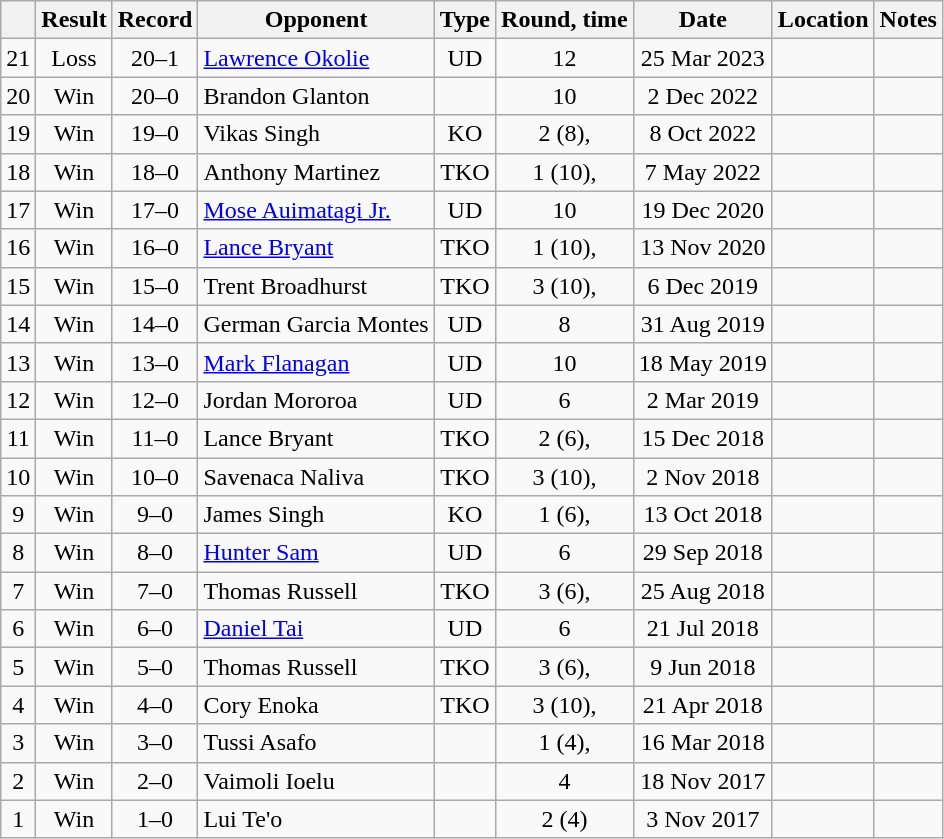<table class="wikitable" style="text-align:center">
<tr>
<th></th>
<th>Result</th>
<th>Record</th>
<th>Opponent</th>
<th>Type</th>
<th>Round, time</th>
<th>Date</th>
<th>Location</th>
<th>Notes</th>
</tr>
<tr>
<td>21</td>
<td>Loss</td>
<td>20–1</td>
<td style="text-align:left;"><a href='#'>Lawrence Okolie</a></td>
<td>UD</td>
<td>12</td>
<td>25 Mar 2023</td>
<td style="text-align:left;"></td>
<td style="text-align:left;"></td>
</tr>
<tr>
<td>20</td>
<td>Win</td>
<td>20–0</td>
<td style="text-align:left;">Brandon Glanton</td>
<td></td>
<td>10</td>
<td>2 Dec 2022</td>
<td style="text-align:left;"></td>
<td style="text-align:left;"></td>
</tr>
<tr>
<td>19</td>
<td>Win</td>
<td>19–0</td>
<td style="text-align:left;">Vikas Singh</td>
<td>KO</td>
<td>2 (8), </td>
<td>8 Oct 2022</td>
<td style="text-align:left;"></td>
<td></td>
</tr>
<tr>
<td>18</td>
<td>Win</td>
<td>18–0</td>
<td style="text-align:left;">Anthony Martinez</td>
<td>TKO</td>
<td>1 (10), </td>
<td>7 May 2022</td>
<td style="text-align:left;"></td>
<td style="text-align:left;"></td>
</tr>
<tr>
<td>17</td>
<td>Win</td>
<td>17–0</td>
<td style="text-align:left;"><a href='#'>Mose Auimatagi Jr.</a></td>
<td>UD</td>
<td>10</td>
<td>19 Dec 2020</td>
<td style="text-align:left;"></td>
<td style="text-align:left;"></td>
</tr>
<tr>
<td>16</td>
<td>Win</td>
<td>16–0</td>
<td style="text-align:left;"><a href='#'>Lance Bryant</a></td>
<td>TKO</td>
<td>1 (10), </td>
<td>13 Nov 2020</td>
<td style="text-align:left;"></td>
<td style="text-align:left;"></td>
</tr>
<tr>
<td>15</td>
<td>Win</td>
<td>15–0</td>
<td style="text-align:left;">Trent Broadhurst</td>
<td>TKO</td>
<td>3 (10), </td>
<td>6 Dec 2019</td>
<td style="text-align:left;"></td>
<td style="text-align:left;"></td>
</tr>
<tr>
<td>14</td>
<td>Win</td>
<td>14–0</td>
<td style="text-align:left;">German Garcia Montes</td>
<td>UD</td>
<td>8</td>
<td>31 Aug 2019</td>
<td style="text-align:left;"></td>
<td></td>
</tr>
<tr>
<td>13</td>
<td>Win</td>
<td>13–0</td>
<td style="text-align:left;"><a href='#'>Mark Flanagan</a></td>
<td>UD</td>
<td>10</td>
<td>18 May 2019</td>
<td style="text-align:left;"></td>
<td style="text-align:left;"></td>
</tr>
<tr>
<td>12</td>
<td>Win</td>
<td>12–0</td>
<td style="text-align:left;">Jordan Mororoa</td>
<td>UD</td>
<td>6</td>
<td>2 Mar 2019</td>
<td style="text-align:left;"></td>
<td></td>
</tr>
<tr>
<td>11</td>
<td>Win</td>
<td>11–0</td>
<td style="text-align:left;">Lance Bryant</td>
<td>TKO</td>
<td>2 (6), </td>
<td>15 Dec 2018</td>
<td style="text-align:left;"></td>
<td></td>
</tr>
<tr>
<td>10</td>
<td>Win</td>
<td>10–0</td>
<td style="text-align:left;">Savenaca Naliva</td>
<td>TKO</td>
<td>3 (10), </td>
<td>2 Nov 2018</td>
<td style="text-align:left;"></td>
<td style="text-align:left;"></td>
</tr>
<tr>
<td>9</td>
<td>Win</td>
<td>9–0</td>
<td style="text-align:left;">James Singh</td>
<td>KO</td>
<td>1 (6), </td>
<td>13 Oct 2018</td>
<td style="text-align:left;"></td>
<td></td>
</tr>
<tr>
<td>8</td>
<td>Win</td>
<td>8–0</td>
<td style="text-align:left;"><a href='#'>Hunter Sam</a></td>
<td>UD</td>
<td>6</td>
<td>29 Sep 2018</td>
<td style="text-align:left;"></td>
<td></td>
</tr>
<tr>
<td>7</td>
<td>Win</td>
<td>7–0</td>
<td style="text-align:left;">Thomas Russell</td>
<td>TKO</td>
<td>3 (6), </td>
<td>25 Aug 2018</td>
<td style="text-align:left;"></td>
<td></td>
</tr>
<tr>
<td>6</td>
<td>Win</td>
<td>6–0</td>
<td style="text-align:left;"><a href='#'>Daniel Tai</a></td>
<td>UD</td>
<td>6</td>
<td>21 Jul 2018</td>
<td style="text-align:left;"></td>
<td></td>
</tr>
<tr>
<td>5</td>
<td>Win</td>
<td>5–0</td>
<td style="text-align:left;">Thomas Russell</td>
<td>TKO</td>
<td>3 (6), </td>
<td>9 Jun 2018</td>
<td style="text-align:left;"></td>
<td></td>
</tr>
<tr>
<td>4</td>
<td>Win</td>
<td>4–0</td>
<td style="text-align:left;">Cory Enoka</td>
<td>TKO</td>
<td>3 (10), </td>
<td>21 Apr 2018</td>
<td style="text-align:left;"></td>
<td style="text-align:left;"></td>
</tr>
<tr>
<td>3</td>
<td>Win</td>
<td>3–0</td>
<td style="text-align:left;">Tussi Asafo</td>
<td></td>
<td>1 (4), </td>
<td>16 Mar 2018</td>
<td style="text-align:left;"></td>
<td></td>
</tr>
<tr>
<td>2</td>
<td>Win</td>
<td>2–0</td>
<td style="text-align:left;">Vaimoli Ioelu</td>
<td></td>
<td>4</td>
<td>18 Nov 2017</td>
<td style="text-align:left;"></td>
<td></td>
</tr>
<tr>
<td>1</td>
<td>Win</td>
<td>1–0</td>
<td style="text-align:left;">Lui Te'o</td>
<td></td>
<td>2 (4)</td>
<td>3 Nov 2017</td>
<td style="text-align:left;"></td>
<td></td>
</tr>
</table>
